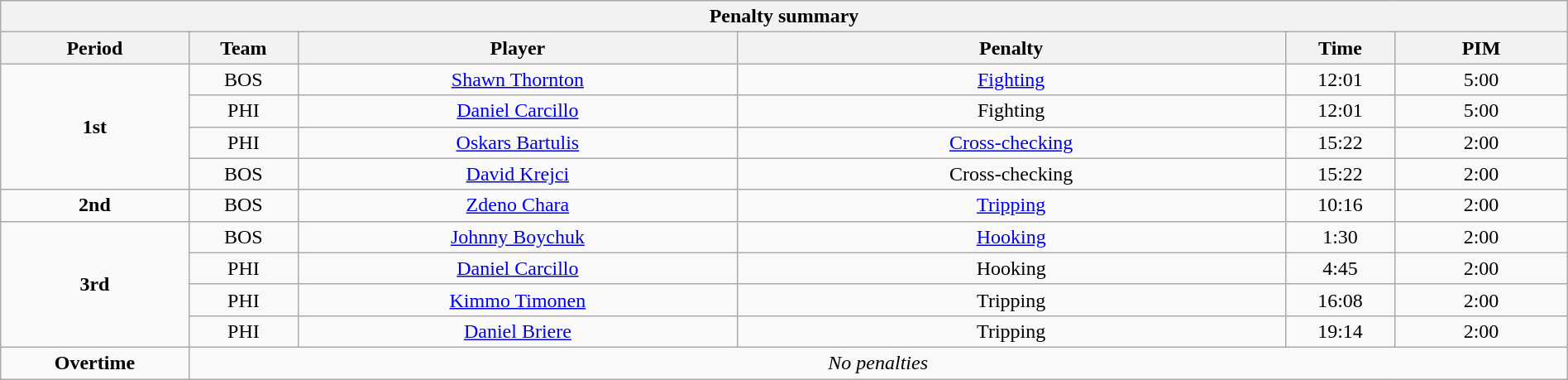<table style="width:100%;" class="wikitable">
<tr>
<th colspan=6>Penalty summary</th>
</tr>
<tr>
<th style="width:12%;">Period</th>
<th style="width:7%;">Team</th>
<th style="width:28%;">Player</th>
<th style="width:35%;">Penalty</th>
<th style="width:7%;">Time</th>
<th style="width:11%;">PIM</th>
</tr>
<tr>
<td align=center rowspan="4"><strong>1st</strong></td>
<td align=center>BOS</td>
<td align=center><a href='#'>Shawn Thornton</a></td>
<td align=center><a href='#'>Fighting</a></td>
<td align=center>12:01</td>
<td align=center>5:00</td>
</tr>
<tr>
<td align=center>PHI</td>
<td align=center><a href='#'>Daniel Carcillo</a></td>
<td align=center>Fighting</td>
<td align=center>12:01</td>
<td align=center>5:00</td>
</tr>
<tr>
<td align=center>PHI</td>
<td align=center><a href='#'>Oskars Bartulis</a></td>
<td align=center><a href='#'>Cross-checking</a></td>
<td align=center>15:22</td>
<td align=center>2:00</td>
</tr>
<tr>
<td align=center>BOS</td>
<td align=center><a href='#'>David Krejci</a></td>
<td align=center>Cross-checking</td>
<td align=center>15:22</td>
<td align=center>2:00</td>
</tr>
<tr>
<td align=center><strong>2nd</strong></td>
<td align=center>BOS</td>
<td align=center><a href='#'>Zdeno Chara</a></td>
<td align=center><a href='#'>Tripping</a></td>
<td align=center>10:16</td>
<td align=center>2:00</td>
</tr>
<tr>
<td align=center rowspan="4"><strong>3rd</strong></td>
<td align=center>BOS</td>
<td align=center><a href='#'>Johnny Boychuk</a></td>
<td align=center><a href='#'>Hooking</a></td>
<td align=center>1:30</td>
<td align=center>2:00</td>
</tr>
<tr>
<td align=center>PHI</td>
<td align=center><a href='#'>Daniel Carcillo</a></td>
<td align=center>Hooking</td>
<td align=center>4:45</td>
<td align=center>2:00</td>
</tr>
<tr>
<td align=center>PHI</td>
<td align=center><a href='#'>Kimmo Timonen</a></td>
<td align=center>Tripping</td>
<td align=center>16:08</td>
<td align=center>2:00</td>
</tr>
<tr>
<td align=center>PHI</td>
<td align=center><a href='#'>Daniel Briere</a></td>
<td align=center>Tripping</td>
<td align=center>19:14</td>
<td align=center>2:00</td>
</tr>
<tr>
<td align=center><strong>Overtime</strong></td>
<td align=center colspan="5"><em>No penalties</em></td>
</tr>
</table>
